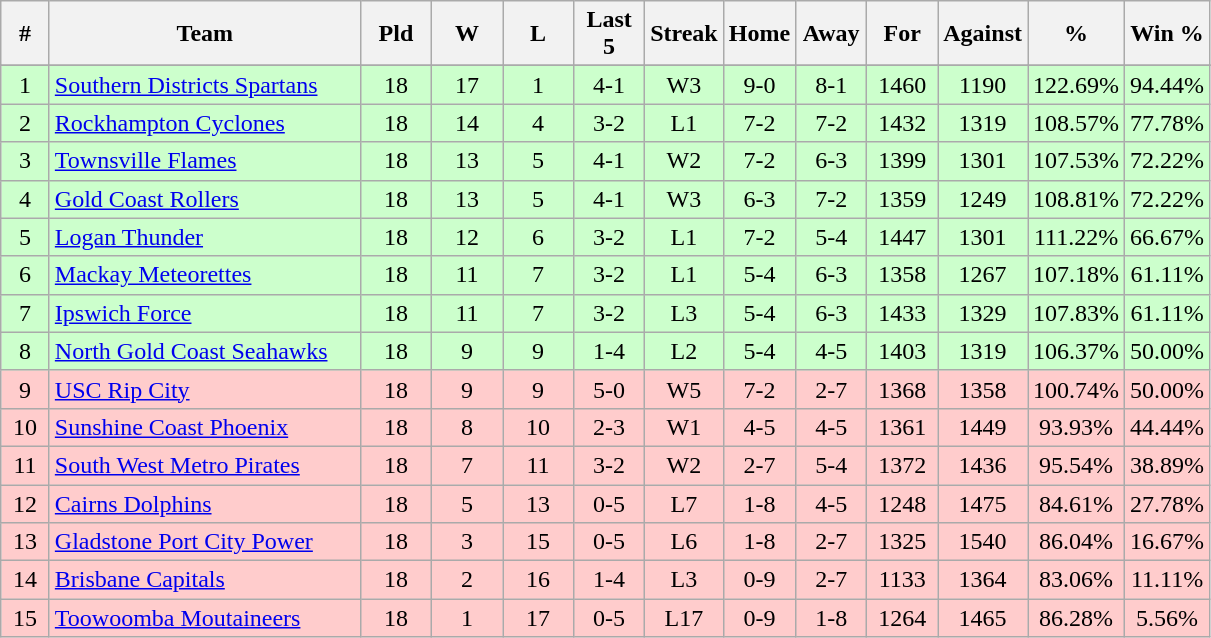<table class="wikitable" style="text-align:center">
<tr>
<th width="25">#</th>
<th width="200">Team</th>
<th width="40">Pld</th>
<th width="40">W</th>
<th width="40">L</th>
<th width="40">Last 5</th>
<th width="40">Streak</th>
<th width="40">Home</th>
<th width="40">Away</th>
<th width="40">For</th>
<th width="40">Against</th>
<th width="40">%</th>
<th width="40">Win %</th>
</tr>
<tr style="background: #ccffcc;">
</tr>
<tr style="background-color:#ccffcc;">
<td>1</td>
<td style="text-align:left;"><a href='#'>Southern Districts Spartans</a></td>
<td>18</td>
<td>17</td>
<td>1</td>
<td>4-1</td>
<td>W3</td>
<td>9-0</td>
<td>8-1</td>
<td>1460</td>
<td>1190</td>
<td>122.69%</td>
<td>94.44%</td>
</tr>
<tr style="background-color:#ccffcc;">
<td>2</td>
<td style="text-align:left;"><a href='#'>Rockhampton Cyclones</a></td>
<td>18</td>
<td>14</td>
<td>4</td>
<td>3-2</td>
<td>L1</td>
<td>7-2</td>
<td>7-2</td>
<td>1432</td>
<td>1319</td>
<td>108.57%</td>
<td>77.78%</td>
</tr>
<tr style="background-color:#ccffcc;">
<td>3</td>
<td style="text-align:left;"><a href='#'>Townsville Flames</a></td>
<td>18</td>
<td>13</td>
<td>5</td>
<td>4-1</td>
<td>W2</td>
<td>7-2</td>
<td>6-3</td>
<td>1399</td>
<td>1301</td>
<td>107.53%</td>
<td>72.22%</td>
</tr>
<tr style="background-color:#ccffcc;">
<td>4</td>
<td style="text-align:left;"><a href='#'>Gold Coast Rollers</a></td>
<td>18</td>
<td>13</td>
<td>5</td>
<td>4-1</td>
<td>W3</td>
<td>6-3</td>
<td>7-2</td>
<td>1359</td>
<td>1249</td>
<td>108.81%</td>
<td>72.22%</td>
</tr>
<tr style="background-color:#ccffcc;">
<td>5</td>
<td style="text-align:left;"><a href='#'>Logan Thunder</a></td>
<td>18</td>
<td>12</td>
<td>6</td>
<td>3-2</td>
<td>L1</td>
<td>7-2</td>
<td>5-4</td>
<td>1447</td>
<td>1301</td>
<td>111.22%</td>
<td>66.67%</td>
</tr>
<tr style="background-color:#ccffcc;">
<td>6</td>
<td style="text-align:left;"><a href='#'>Mackay Meteorettes</a></td>
<td>18</td>
<td>11</td>
<td>7</td>
<td>3-2</td>
<td>L1</td>
<td>5-4</td>
<td>6-3</td>
<td>1358</td>
<td>1267</td>
<td>107.18%</td>
<td>61.11%</td>
</tr>
<tr style="background-color:#ccffcc;">
<td>7</td>
<td style="text-align:left;"><a href='#'>Ipswich Force</a></td>
<td>18</td>
<td>11</td>
<td>7</td>
<td>3-2</td>
<td>L3</td>
<td>5-4</td>
<td>6-3</td>
<td>1433</td>
<td>1329</td>
<td>107.83%</td>
<td>61.11%</td>
</tr>
<tr style="background-color:#ccffcc;">
<td>8</td>
<td style="text-align:left;"><a href='#'>North Gold Coast Seahawks</a></td>
<td>18</td>
<td>9</td>
<td>9</td>
<td>1-4</td>
<td>L2</td>
<td>5-4</td>
<td>4-5</td>
<td>1403</td>
<td>1319</td>
<td>106.37%</td>
<td>50.00%</td>
</tr>
<tr style="background-color:#ffcccc;">
<td>9</td>
<td style="text-align:left;"><a href='#'>USC Rip City</a></td>
<td>18</td>
<td>9</td>
<td>9</td>
<td>5-0</td>
<td>W5</td>
<td>7-2</td>
<td>2-7</td>
<td>1368</td>
<td>1358</td>
<td>100.74%</td>
<td>50.00%</td>
</tr>
<tr style="background-color:#ffcccc;">
<td>10</td>
<td style="text-align:left;"><a href='#'>Sunshine Coast Phoenix</a></td>
<td>18</td>
<td>8</td>
<td>10</td>
<td>2-3</td>
<td>W1</td>
<td>4-5</td>
<td>4-5</td>
<td>1361</td>
<td>1449</td>
<td>93.93%</td>
<td>44.44%</td>
</tr>
<tr style="background-color:#ffcccc;">
<td>11</td>
<td style="text-align:left;"><a href='#'>South West Metro Pirates</a></td>
<td>18</td>
<td>7</td>
<td>11</td>
<td>3-2</td>
<td>W2</td>
<td>2-7</td>
<td>5-4</td>
<td>1372</td>
<td>1436</td>
<td>95.54%</td>
<td>38.89%</td>
</tr>
<tr style="background-color:#ffcccc;">
<td>12</td>
<td style="text-align:left;"><a href='#'>Cairns Dolphins</a></td>
<td>18</td>
<td>5</td>
<td>13</td>
<td>0-5</td>
<td>L7</td>
<td>1-8</td>
<td>4-5</td>
<td>1248</td>
<td>1475</td>
<td>84.61%</td>
<td>27.78%</td>
</tr>
<tr style="background-color:#ffcccc;">
<td>13</td>
<td style="text-align:left;"><a href='#'>Gladstone Port City Power</a></td>
<td>18</td>
<td>3</td>
<td>15</td>
<td>0-5</td>
<td>L6</td>
<td>1-8</td>
<td>2-7</td>
<td>1325</td>
<td>1540</td>
<td>86.04%</td>
<td>16.67%</td>
</tr>
<tr style="background-color:#ffcccc;">
<td>14</td>
<td style="text-align:left;"><a href='#'>Brisbane Capitals</a></td>
<td>18</td>
<td>2</td>
<td>16</td>
<td>1-4</td>
<td>L3</td>
<td>0-9</td>
<td>2-7</td>
<td>1133</td>
<td>1364</td>
<td>83.06%</td>
<td>11.11%</td>
</tr>
<tr style="background-color:#ffcccc;">
<td>15</td>
<td style="text-align:left;"><a href='#'>Toowoomba Moutaineers</a></td>
<td>18</td>
<td>1</td>
<td>17</td>
<td>0-5</td>
<td>L17</td>
<td>0-9</td>
<td>1-8</td>
<td>1264</td>
<td>1465</td>
<td>86.28%</td>
<td>5.56%</td>
</tr>
</table>
